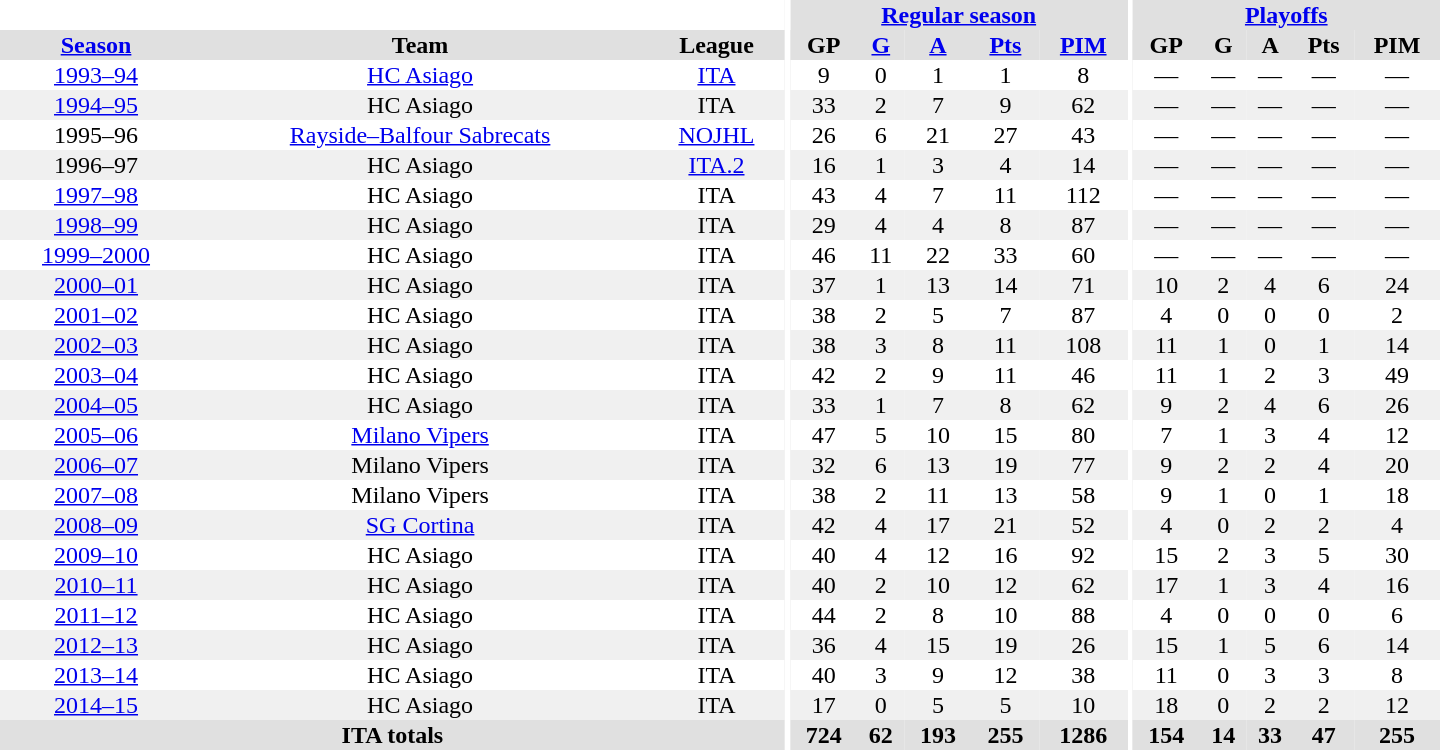<table border="0" cellpadding="1" cellspacing="0" style="text-align:center; width:60em">
<tr bgcolor="#e0e0e0">
<th colspan="3" bgcolor="#ffffff"></th>
<th rowspan="99" bgcolor="#ffffff"></th>
<th colspan="5"><a href='#'>Regular season</a></th>
<th rowspan="99" bgcolor="#ffffff"></th>
<th colspan="5"><a href='#'>Playoffs</a></th>
</tr>
<tr bgcolor="#e0e0e0">
<th><a href='#'>Season</a></th>
<th>Team</th>
<th>League</th>
<th>GP</th>
<th><a href='#'>G</a></th>
<th><a href='#'>A</a></th>
<th><a href='#'>Pts</a></th>
<th><a href='#'>PIM</a></th>
<th>GP</th>
<th>G</th>
<th>A</th>
<th>Pts</th>
<th>PIM</th>
</tr>
<tr>
<td><a href='#'>1993–94</a></td>
<td><a href='#'>HC Asiago</a></td>
<td><a href='#'>ITA</a></td>
<td>9</td>
<td>0</td>
<td>1</td>
<td>1</td>
<td>8</td>
<td>—</td>
<td>—</td>
<td>—</td>
<td>—</td>
<td>—</td>
</tr>
<tr bgcolor="#f0f0f0">
<td><a href='#'>1994–95</a></td>
<td>HC Asiago</td>
<td>ITA</td>
<td>33</td>
<td>2</td>
<td>7</td>
<td>9</td>
<td>62</td>
<td>—</td>
<td>—</td>
<td>—</td>
<td>—</td>
<td>—</td>
</tr>
<tr>
<td>1995–96</td>
<td><a href='#'>Rayside–Balfour Sabrecats</a></td>
<td><a href='#'>NOJHL</a></td>
<td>26</td>
<td>6</td>
<td>21</td>
<td>27</td>
<td>43</td>
<td>—</td>
<td>—</td>
<td>—</td>
<td>—</td>
<td>—</td>
</tr>
<tr bgcolor="#f0f0f0">
<td>1996–97</td>
<td>HC Asiago</td>
<td><a href='#'>ITA.2</a></td>
<td>16</td>
<td>1</td>
<td>3</td>
<td>4</td>
<td>14</td>
<td>—</td>
<td>—</td>
<td>—</td>
<td>—</td>
<td>—</td>
</tr>
<tr>
<td><a href='#'>1997–98</a></td>
<td>HC Asiago</td>
<td>ITA</td>
<td>43</td>
<td>4</td>
<td>7</td>
<td>11</td>
<td>112</td>
<td>—</td>
<td>—</td>
<td>—</td>
<td>—</td>
<td>—</td>
</tr>
<tr bgcolor="#f0f0f0">
<td><a href='#'>1998–99</a></td>
<td>HC Asiago</td>
<td>ITA</td>
<td>29</td>
<td>4</td>
<td>4</td>
<td>8</td>
<td>87</td>
<td>—</td>
<td>—</td>
<td>—</td>
<td>—</td>
<td>—</td>
</tr>
<tr>
<td><a href='#'>1999–2000</a></td>
<td>HC Asiago</td>
<td>ITA</td>
<td>46</td>
<td>11</td>
<td>22</td>
<td>33</td>
<td>60</td>
<td>—</td>
<td>—</td>
<td>—</td>
<td>—</td>
<td>—</td>
</tr>
<tr bgcolor="#f0f0f0">
<td><a href='#'>2000–01</a></td>
<td>HC Asiago</td>
<td>ITA</td>
<td>37</td>
<td>1</td>
<td>13</td>
<td>14</td>
<td>71</td>
<td>10</td>
<td>2</td>
<td>4</td>
<td>6</td>
<td>24</td>
</tr>
<tr>
<td><a href='#'>2001–02</a></td>
<td>HC Asiago</td>
<td>ITA</td>
<td>38</td>
<td>2</td>
<td>5</td>
<td>7</td>
<td>87</td>
<td>4</td>
<td>0</td>
<td>0</td>
<td>0</td>
<td>2</td>
</tr>
<tr bgcolor="#f0f0f0">
<td><a href='#'>2002–03</a></td>
<td>HC Asiago</td>
<td>ITA</td>
<td>38</td>
<td>3</td>
<td>8</td>
<td>11</td>
<td>108</td>
<td>11</td>
<td>1</td>
<td>0</td>
<td>1</td>
<td>14</td>
</tr>
<tr>
<td><a href='#'>2003–04</a></td>
<td>HC Asiago</td>
<td>ITA</td>
<td>42</td>
<td>2</td>
<td>9</td>
<td>11</td>
<td>46</td>
<td>11</td>
<td>1</td>
<td>2</td>
<td>3</td>
<td>49</td>
</tr>
<tr bgcolor="#f0f0f0">
<td><a href='#'>2004–05</a></td>
<td>HC Asiago</td>
<td>ITA</td>
<td>33</td>
<td>1</td>
<td>7</td>
<td>8</td>
<td>62</td>
<td>9</td>
<td>2</td>
<td>4</td>
<td>6</td>
<td>26</td>
</tr>
<tr>
<td><a href='#'>2005–06</a></td>
<td><a href='#'>Milano Vipers</a></td>
<td>ITA</td>
<td>47</td>
<td>5</td>
<td>10</td>
<td>15</td>
<td>80</td>
<td>7</td>
<td>1</td>
<td>3</td>
<td>4</td>
<td>12</td>
</tr>
<tr bgcolor="#f0f0f0">
<td><a href='#'>2006–07</a></td>
<td>Milano Vipers</td>
<td>ITA</td>
<td>32</td>
<td>6</td>
<td>13</td>
<td>19</td>
<td>77</td>
<td>9</td>
<td>2</td>
<td>2</td>
<td>4</td>
<td>20</td>
</tr>
<tr>
<td><a href='#'>2007–08</a></td>
<td>Milano Vipers</td>
<td>ITA</td>
<td>38</td>
<td>2</td>
<td>11</td>
<td>13</td>
<td>58</td>
<td>9</td>
<td>1</td>
<td>0</td>
<td>1</td>
<td>18</td>
</tr>
<tr bgcolor="#f0f0f0">
<td><a href='#'>2008–09</a></td>
<td><a href='#'>SG Cortina</a></td>
<td>ITA</td>
<td>42</td>
<td>4</td>
<td>17</td>
<td>21</td>
<td>52</td>
<td>4</td>
<td>0</td>
<td>2</td>
<td>2</td>
<td>4</td>
</tr>
<tr>
<td><a href='#'>2009–10</a></td>
<td>HC Asiago</td>
<td>ITA</td>
<td>40</td>
<td>4</td>
<td>12</td>
<td>16</td>
<td>92</td>
<td>15</td>
<td>2</td>
<td>3</td>
<td>5</td>
<td>30</td>
</tr>
<tr bgcolor="#f0f0f0">
<td><a href='#'>2010–11</a></td>
<td>HC Asiago</td>
<td>ITA</td>
<td>40</td>
<td>2</td>
<td>10</td>
<td>12</td>
<td>62</td>
<td>17</td>
<td>1</td>
<td>3</td>
<td>4</td>
<td>16</td>
</tr>
<tr>
<td><a href='#'>2011–12</a></td>
<td>HC Asiago</td>
<td>ITA</td>
<td>44</td>
<td>2</td>
<td>8</td>
<td>10</td>
<td>88</td>
<td>4</td>
<td>0</td>
<td>0</td>
<td>0</td>
<td>6</td>
</tr>
<tr bgcolor="#f0f0f0">
<td><a href='#'>2012–13</a></td>
<td>HC Asiago</td>
<td>ITA</td>
<td>36</td>
<td>4</td>
<td>15</td>
<td>19</td>
<td>26</td>
<td>15</td>
<td>1</td>
<td>5</td>
<td>6</td>
<td>14</td>
</tr>
<tr>
<td><a href='#'>2013–14</a></td>
<td>HC Asiago</td>
<td>ITA</td>
<td>40</td>
<td>3</td>
<td>9</td>
<td>12</td>
<td>38</td>
<td>11</td>
<td>0</td>
<td>3</td>
<td>3</td>
<td>8</td>
</tr>
<tr bgcolor="#f0f0f0">
<td><a href='#'>2014–15</a></td>
<td>HC Asiago</td>
<td>ITA</td>
<td>17</td>
<td>0</td>
<td>5</td>
<td>5</td>
<td>10</td>
<td>18</td>
<td>0</td>
<td>2</td>
<td>2</td>
<td>12</td>
</tr>
<tr bgcolor="#e0e0e0">
<th colspan="3">ITA totals</th>
<th>724</th>
<th>62</th>
<th>193</th>
<th>255</th>
<th>1286</th>
<th>154</th>
<th>14</th>
<th>33</th>
<th>47</th>
<th>255</th>
</tr>
</table>
